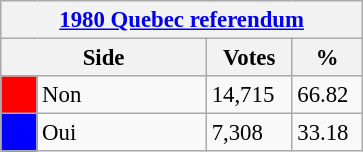<table class="wikitable" style="font-size: 95%; clear:both">
<tr style="background-color:#E9E9E9">
<th colspan=4><a href='#'>1980 Quebec referendum</a></th>
</tr>
<tr style="background-color:#E9E9E9">
<th colspan=2 style="width: 130px">Side</th>
<th style="width: 50px">Votes</th>
<th style="width: 40px">%</th>
</tr>
<tr>
<td bgcolor="red"></td>
<td>Non</td>
<td>14,715</td>
<td>66.82</td>
</tr>
<tr>
<td bgcolor="blue"></td>
<td>Oui</td>
<td>7,308</td>
<td>33.18</td>
</tr>
</table>
